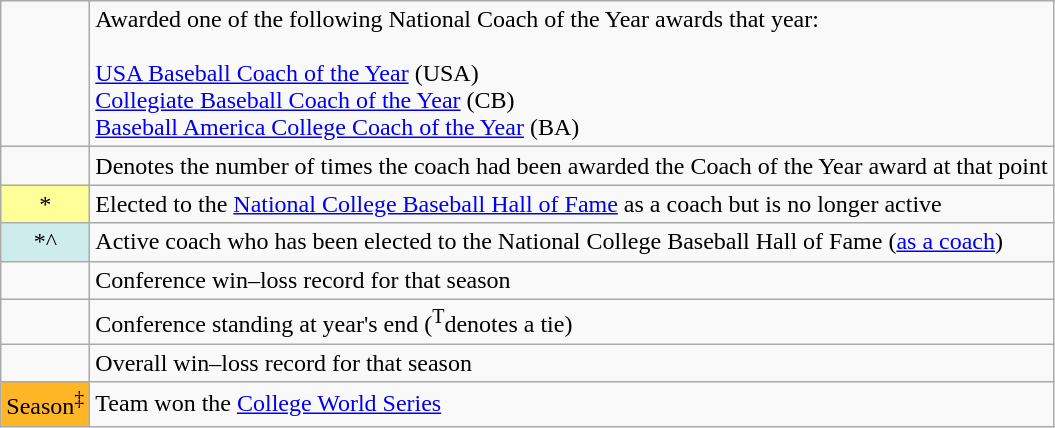<table class="wikitable">
<tr>
<td></td>
<td>Awarded one of the following National Coach of the Year awards that year:<br><br><a href='#'>USA Baseball Coach of the Year</a> (USA)<br>
<a href='#'>Collegiate Baseball Coach of the Year</a> (CB)<br>
<a href='#'>Baseball America College Coach of the Year</a> (BA)</td>
</tr>
<tr>
<td></td>
<td>Denotes the number of times the coach had been awarded the Coach of the Year award at that point</td>
</tr>
<tr>
<td style="background-color:#FFFF99; width:3em; text-align:center;">*</td>
<td>Elected to the <a href='#'>National College Baseball Hall of Fame</a> as a coach but is no longer active</td>
</tr>
<tr>
<td style="background-color:#CFECEC; width:3em; text-align:center;">*^</td>
<td>Active coach who has been elected to the National College Baseball Hall of Fame (<a href='#'>as a coach</a>)</td>
</tr>
<tr>
<td></td>
<td>Conference win–loss record for that season</td>
</tr>
<tr>
<td></td>
<td>Conference standing at year's end (<sup>T</sup>denotes a tie)</td>
</tr>
<tr>
<td></td>
<td>Overall win–loss record for that season</td>
</tr>
<tr>
<td style="background-color:#ffb626; width:3em">Season<sup>‡</sup></td>
<td>Team won the <a href='#'>College World Series</a></td>
</tr>
</table>
